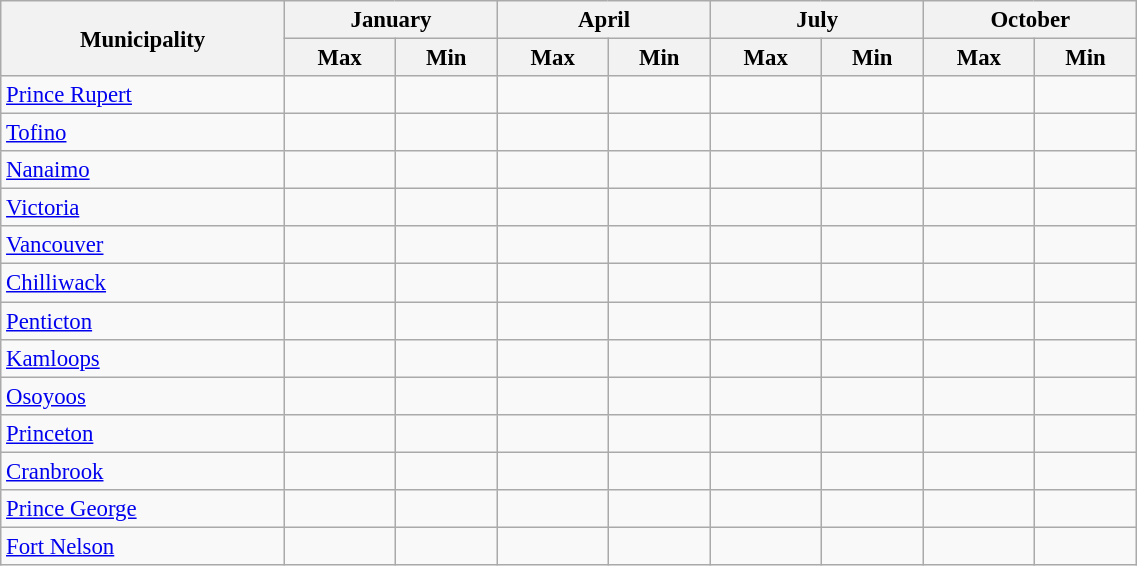<table class="wikitable sortable" style="width:60%; font-size:95%;">
<tr>
<th rowspan=2>Municipality</th>
<th colspan=2>January</th>
<th colspan=2>April</th>
<th colspan=2>July</th>
<th colspan=2>October</th>
</tr>
<tr>
<th data-sort-type=number>Max</th>
<th data-sort-type=number>Min</th>
<th data-sort-type=number>Max</th>
<th data-sort-type=number>Min</th>
<th data-sort-type=number>Max</th>
<th data-sort-type=number>Min</th>
<th data-sort-type=number>Max</th>
<th data-sort-type=number>Min</th>
</tr>
<tr>
<td><a href='#'>Prince Rupert</a></td>
<td></td>
<td></td>
<td></td>
<td></td>
<td></td>
<td></td>
<td></td>
<td></td>
</tr>
<tr>
<td><a href='#'>Tofino</a></td>
<td></td>
<td></td>
<td></td>
<td></td>
<td></td>
<td></td>
<td></td>
<td></td>
</tr>
<tr>
<td><a href='#'>Nanaimo</a></td>
<td></td>
<td></td>
<td></td>
<td></td>
<td></td>
<td></td>
<td></td>
<td></td>
</tr>
<tr>
<td><a href='#'>Victoria</a></td>
<td></td>
<td></td>
<td></td>
<td></td>
<td></td>
<td></td>
<td></td>
<td></td>
</tr>
<tr>
<td><a href='#'>Vancouver</a></td>
<td></td>
<td></td>
<td></td>
<td></td>
<td></td>
<td></td>
<td></td>
<td></td>
</tr>
<tr>
<td><a href='#'>Chilliwack</a></td>
<td></td>
<td></td>
<td></td>
<td></td>
<td></td>
<td></td>
<td></td>
<td></td>
</tr>
<tr>
<td><a href='#'>Penticton</a></td>
<td></td>
<td></td>
<td></td>
<td></td>
<td></td>
<td></td>
<td></td>
<td></td>
</tr>
<tr>
<td><a href='#'>Kamloops</a></td>
<td></td>
<td></td>
<td></td>
<td></td>
<td></td>
<td></td>
<td></td>
<td></td>
</tr>
<tr>
<td><a href='#'>Osoyoos</a></td>
<td></td>
<td></td>
<td></td>
<td></td>
<td></td>
<td></td>
<td></td>
<td></td>
</tr>
<tr>
<td><a href='#'>Princeton</a></td>
<td></td>
<td></td>
<td></td>
<td></td>
<td></td>
<td></td>
<td></td>
<td></td>
</tr>
<tr>
<td><a href='#'>Cranbrook</a></td>
<td></td>
<td></td>
<td></td>
<td></td>
<td></td>
<td></td>
<td></td>
<td></td>
</tr>
<tr>
<td><a href='#'>Prince George</a></td>
<td></td>
<td></td>
<td></td>
<td></td>
<td></td>
<td></td>
<td></td>
<td></td>
</tr>
<tr>
<td><a href='#'>Fort Nelson</a></td>
<td></td>
<td></td>
<td></td>
<td></td>
<td></td>
<td></td>
<td></td>
<td></td>
</tr>
</table>
